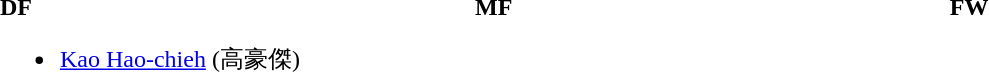<table>
<tr style="vertical-align: top;">
<td width="25%"><br></td>
<td></td>
<td width="25%"><br><strong>DF</strong><ul><li><a href='#'>Kao Hao-chieh</a> (高豪傑)</li></ul></td>
<td></td>
<td width="25%"><br><strong>MF</strong></td>
<td></td>
<td width="25%"><br><strong>FW</strong></td>
</tr>
</table>
